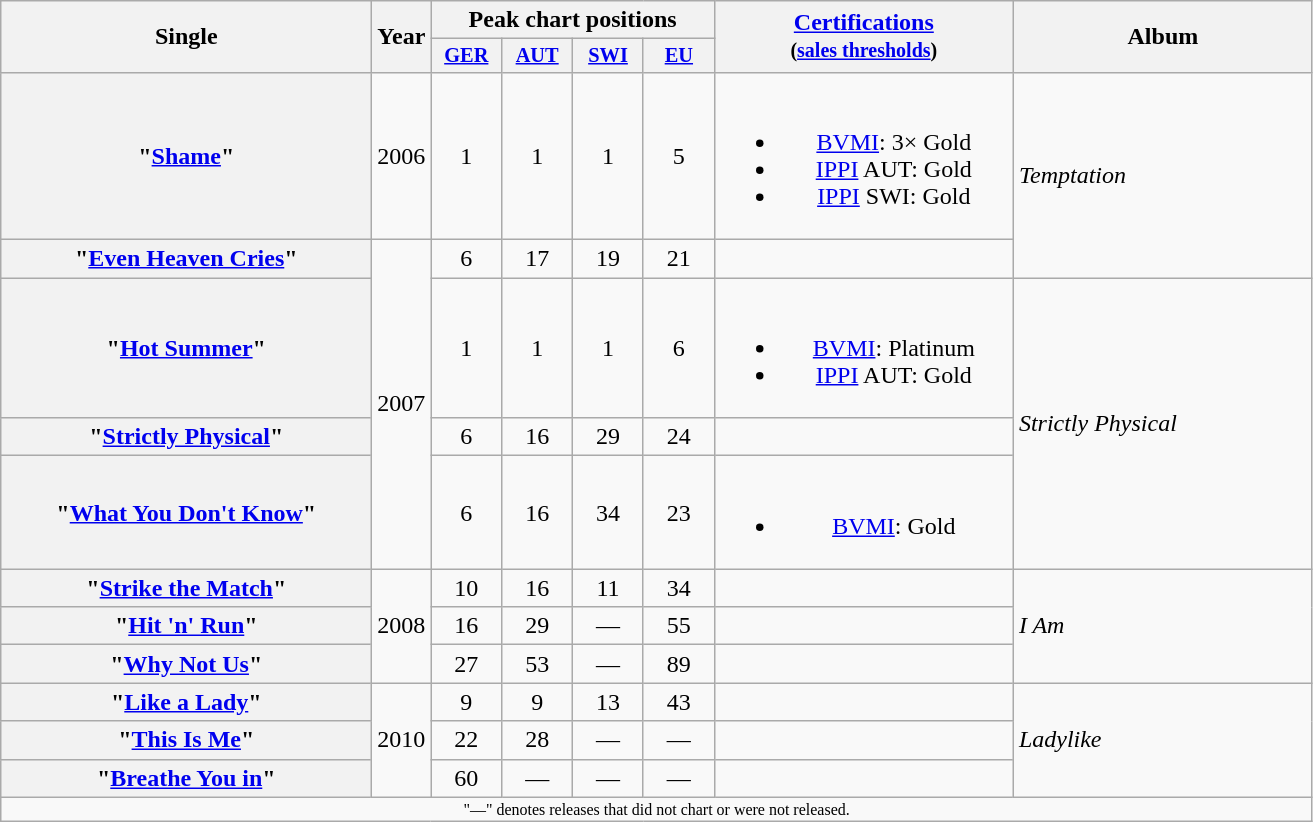<table class="wikitable plainrowheaders" style="text-align:center;">
<tr>
<th scope="col" rowspan="2" style="width:15em;">Single</th>
<th rowspan="2">Year</th>
<th colspan="4">Peak chart positions</th>
<th rowspan="2" style="width:12em;"><a href='#'>Certifications</a><br><small>(<a href='#'>sales thresholds</a>)</small></th>
<th rowspan="2" style="width:12em;">Album</th>
</tr>
<tr>
<th style="width:3em;font-size:85%"><a href='#'>GER</a><br></th>
<th style="width:3em;font-size:85%"><a href='#'>AUT</a><br></th>
<th style="width:3em;font-size:85%"><a href='#'>SWI</a><br></th>
<th style="width:3em;font-size:85%"><a href='#'>EU</a></th>
</tr>
<tr>
<th scope="row">"<a href='#'>Shame</a>"</th>
<td>2006</td>
<td>1</td>
<td>1</td>
<td>1</td>
<td>5</td>
<td><br><ul><li><a href='#'>BVMI</a>: 3× Gold</li><li><a href='#'>IPPI</a> AUT: Gold</li><li><a href='#'>IPPI</a> SWI: Gold</li></ul></td>
<td style="text-align:left;" rowspan="2"><em>Temptation</em></td>
</tr>
<tr>
<th scope="row">"<a href='#'>Even Heaven Cries</a>"</th>
<td rowspan="4">2007</td>
<td>6</td>
<td>17</td>
<td>19</td>
<td>21</td>
<td></td>
</tr>
<tr>
<th scope="row">"<a href='#'>Hot Summer</a>"</th>
<td>1</td>
<td>1</td>
<td>1</td>
<td>6</td>
<td><br><ul><li><a href='#'>BVMI</a>: Platinum</li><li><a href='#'>IPPI</a> AUT: Gold</li></ul></td>
<td style="text-align:left;" rowspan="3"><em>Strictly Physical</em></td>
</tr>
<tr>
<th scope="row">"<a href='#'>Strictly Physical</a>"</th>
<td>6</td>
<td>16</td>
<td>29</td>
<td>24</td>
<td></td>
</tr>
<tr>
<th scope="row">"<a href='#'>What You Don't Know</a>"</th>
<td>6</td>
<td>16</td>
<td>34</td>
<td>23</td>
<td><br><ul><li><a href='#'>BVMI</a>: Gold</li></ul></td>
</tr>
<tr>
<th scope="row">"<a href='#'>Strike the Match</a>"</th>
<td rowspan="3">2008</td>
<td>10</td>
<td>16</td>
<td>11</td>
<td>34</td>
<td></td>
<td style="text-align:left;" rowspan="3"><em>I Am</em></td>
</tr>
<tr>
<th scope="row">"<a href='#'>Hit 'n' Run</a>"</th>
<td>16</td>
<td>29</td>
<td>—</td>
<td>55</td>
<td></td>
</tr>
<tr>
<th scope="row">"<a href='#'>Why Not Us</a>"</th>
<td>27</td>
<td>53</td>
<td>—</td>
<td>89</td>
<td></td>
</tr>
<tr>
<th scope="row">"<a href='#'>Like a Lady</a>"</th>
<td rowspan="3">2010</td>
<td>9</td>
<td>9</td>
<td>13</td>
<td>43</td>
<td></td>
<td style="text-align:left;" rowspan="3"><em>Ladylike</em></td>
</tr>
<tr>
<th scope="row">"<a href='#'>This Is Me</a>"</th>
<td>22</td>
<td>28</td>
<td>—</td>
<td>—</td>
<td></td>
</tr>
<tr>
<th scope="row">"<a href='#'>Breathe You in</a>"</th>
<td>60</td>
<td>—</td>
<td>—</td>
<td>—</td>
<td></td>
</tr>
<tr>
<td colspan="16" style="font-size:8pt;">"—" denotes releases that did not chart or were not released.</td>
</tr>
</table>
